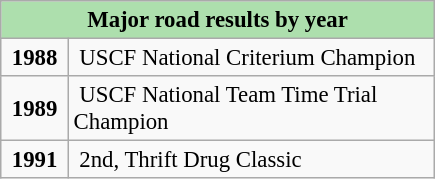<table class="wikitable toccolours collapsible collapsed" width=290px style="font-size:95%">
<tr>
<th style="background: #ADDFAD;" colspan=2 align=center>Major road results by year</th>
</tr>
<tr>
<td><strong> 1988</strong> </td>
<td> USCF National Criterium Champion </td>
</tr>
<tr>
<td><strong> 1989</strong></td>
<td> USCF National Team Time Trial Champion </td>
</tr>
<tr>
<td><strong> 1991</strong></td>
<td> 2nd, Thrift Drug Classic </td>
</tr>
</table>
